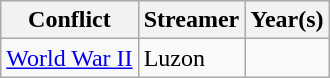<table class="wikitable" align="left">
<tr bgcolor="#efefef">
<th>Conflict</th>
<th>Streamer</th>
<th>Year(s)</th>
</tr>
<tr>
<td><a href='#'>World War II</a></td>
<td>Luzon</td>
<td></td>
</tr>
</table>
